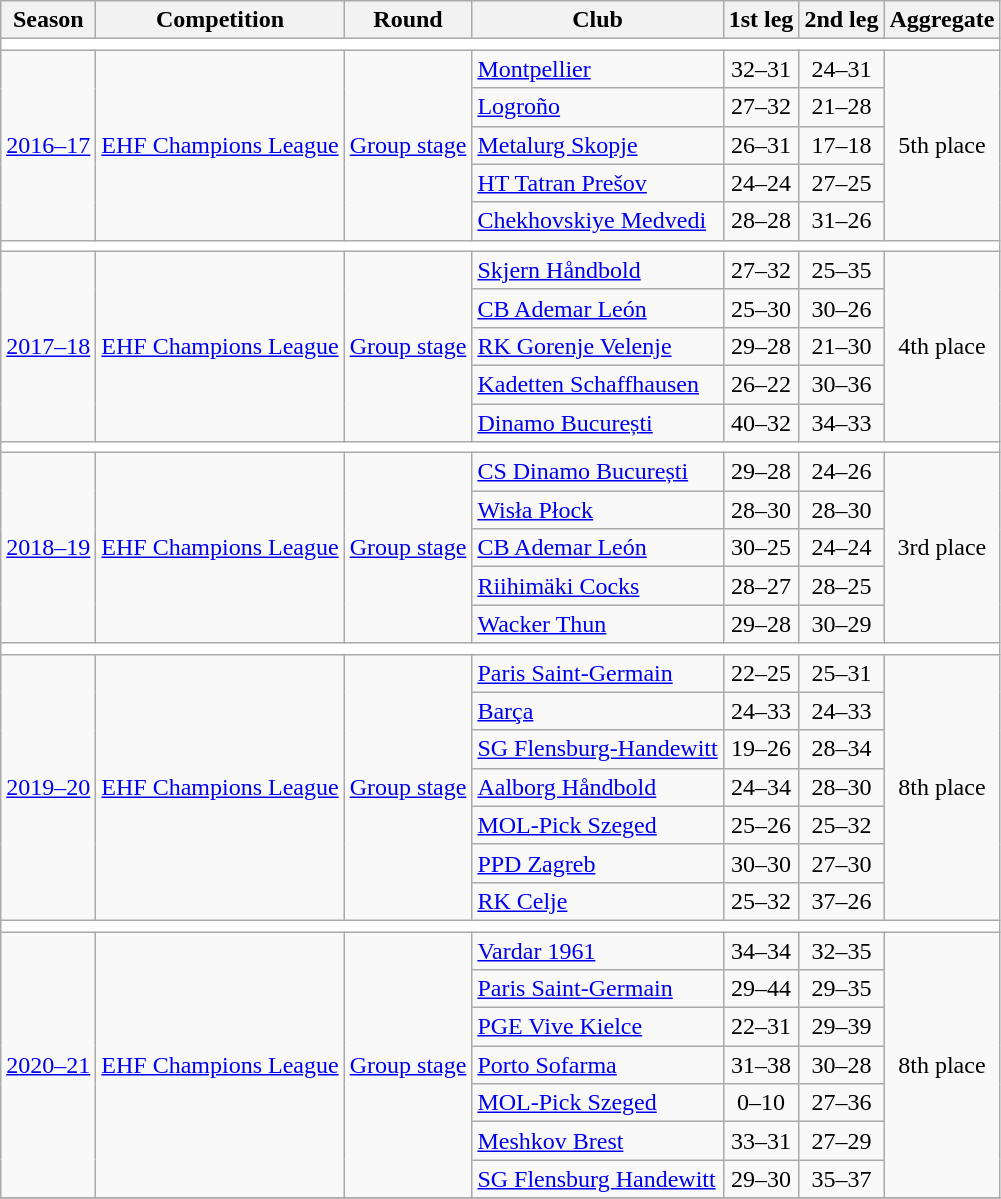<table class="wikitable">
<tr>
<th>Season</th>
<th>Competition</th>
<th>Round</th>
<th>Club</th>
<th>1st leg</th>
<th>2nd leg</th>
<th>Aggregate</th>
</tr>
<tr>
<td colspan="7" bgcolor=white></td>
</tr>
<tr>
<td rowspan="5"><a href='#'>2016–17</a></td>
<td rowspan="5"><a href='#'>EHF Champions League</a></td>
<td rowspan="5" style="text-align:center;"><a href='#'>Group stage</a></td>
<td> <a href='#'>Montpellier</a></td>
<td style="text-align:center;">32–31</td>
<td style="text-align:center;">24–31</td>
<td rowspan="5" style="text-align:center;">5th place</td>
</tr>
<tr>
<td> <a href='#'>Logroño</a></td>
<td style="text-align:center;">27–32</td>
<td style="text-align:center;">21–28</td>
</tr>
<tr>
<td> <a href='#'>Metalurg Skopje</a></td>
<td style="text-align:center;">26–31</td>
<td style="text-align:center;">17–18</td>
</tr>
<tr>
<td> <a href='#'>HT Tatran Prešov</a></td>
<td style="text-align:center;">24–24</td>
<td style="text-align:center;">27–25</td>
</tr>
<tr>
<td> <a href='#'>Chekhovskiye Medvedi</a></td>
<td style="text-align:center;">28–28</td>
<td style="text-align:center;">31–26</td>
</tr>
<tr>
<td colspan="7" bgcolor=white></td>
</tr>
<tr>
<td rowspan="5"><a href='#'>2017–18</a></td>
<td rowspan="5"><a href='#'>EHF Champions League</a></td>
<td rowspan="5" style="text-align:center;"><a href='#'>Group stage</a></td>
<td> <a href='#'>Skjern Håndbold</a></td>
<td style="text-align:center;">27–32</td>
<td style="text-align:center;">25–35</td>
<td rowspan="5" style="text-align:center;">4th place</td>
</tr>
<tr>
<td> <a href='#'>CB Ademar León</a></td>
<td style="text-align:center;">25–30</td>
<td style="text-align:center;">30–26</td>
</tr>
<tr>
<td> <a href='#'>RK Gorenje Velenje</a></td>
<td style="text-align:center;">29–28</td>
<td style="text-align:center;">21–30</td>
</tr>
<tr>
<td> <a href='#'>Kadetten Schaffhausen</a></td>
<td style="text-align:center;">26–22</td>
<td style="text-align:center;">30–36</td>
</tr>
<tr>
<td> <a href='#'>Dinamo București</a></td>
<td style="text-align:center;">40–32</td>
<td style="text-align:center;">34–33</td>
</tr>
<tr>
<td colspan="7" bgcolor=white></td>
</tr>
<tr>
<td rowspan="5"><a href='#'>2018–19</a></td>
<td rowspan="5"><a href='#'>EHF Champions League</a></td>
<td rowspan="5" style="text-align:center;"><a href='#'>Group stage</a></td>
<td> <a href='#'>CS Dinamo București</a></td>
<td style="text-align:center;">29–28</td>
<td style="text-align:center;">24–26</td>
<td rowspan="5" style="text-align:center;">3rd place</td>
</tr>
<tr>
<td> <a href='#'>Wisła Płock</a></td>
<td style="text-align:center;">28–30</td>
<td style="text-align:center;">28–30</td>
</tr>
<tr>
<td> <a href='#'>CB Ademar León</a></td>
<td style="text-align:center;">30–25</td>
<td style="text-align:center;">24–24</td>
</tr>
<tr>
<td> <a href='#'>Riihimäki Cocks</a></td>
<td style="text-align:center;">28–27</td>
<td style="text-align:center;">28–25</td>
</tr>
<tr>
<td> <a href='#'>Wacker Thun</a></td>
<td style="text-align:center;">29–28</td>
<td style="text-align:center;">30–29</td>
</tr>
<tr>
<td colspan="7" bgcolor=white></td>
</tr>
<tr>
<td rowspan="7"><a href='#'>2019–20</a></td>
<td rowspan="7"><a href='#'>EHF Champions League</a></td>
<td rowspan="7" style="text-align:center;"><a href='#'>Group stage</a></td>
<td> <a href='#'>Paris Saint-Germain</a></td>
<td style="text-align:center;">22–25</td>
<td style="text-align:center;">25–31</td>
<td rowspan="7" style="text-align:center;">8th place</td>
</tr>
<tr>
<td> <a href='#'>Barça</a></td>
<td style="text-align:center;">24–33</td>
<td style="text-align:center;">24–33</td>
</tr>
<tr>
<td> <a href='#'>SG Flensburg-Handewitt</a></td>
<td style="text-align:center;">19–26</td>
<td style="text-align:center;">28–34</td>
</tr>
<tr>
<td> <a href='#'>Aalborg Håndbold</a></td>
<td style="text-align:center;">24–34</td>
<td style="text-align:center;">28–30</td>
</tr>
<tr>
<td> <a href='#'>MOL-Pick Szeged</a></td>
<td style="text-align:center;">25–26</td>
<td style="text-align:center;">25–32</td>
</tr>
<tr>
<td> <a href='#'>PPD Zagreb</a></td>
<td style="text-align:center;">30–30</td>
<td style="text-align:center;">27–30</td>
</tr>
<tr>
<td>  <a href='#'>RK Celje</a></td>
<td style="text-align:center;">25–32</td>
<td style="text-align:center;">37–26</td>
</tr>
<tr>
<td colspan="7" bgcolor=white></td>
</tr>
<tr>
<td rowspan="7"><a href='#'>2020–21</a></td>
<td rowspan="7"><a href='#'>EHF Champions League</a></td>
<td rowspan="7" style="text-align:center;"><a href='#'>Group stage</a></td>
<td> <a href='#'>Vardar 1961</a></td>
<td style="text-align:center;">34–34</td>
<td style="text-align:center;">32–35</td>
<td rowspan="7" style="text-align:center;">8th place</td>
</tr>
<tr>
<td> <a href='#'>Paris Saint-Germain</a></td>
<td style="text-align:center;">29–44</td>
<td style="text-align:center;">29–35</td>
</tr>
<tr>
<td> <a href='#'>PGE Vive Kielce</a></td>
<td style="text-align:center;">22–31</td>
<td style="text-align:center;">29–39</td>
</tr>
<tr>
<td> <a href='#'>Porto Sofarma</a></td>
<td style="text-align:center;">31–38</td>
<td style="text-align:center;">30–28</td>
</tr>
<tr>
<td> <a href='#'>MOL-Pick Szeged</a></td>
<td style="text-align:center;">0–10</td>
<td style="text-align:center;">27–36</td>
</tr>
<tr>
<td> <a href='#'>Meshkov Brest</a></td>
<td style="text-align:center;">33–31</td>
<td style="text-align:center;">27–29</td>
</tr>
<tr>
<td> <a href='#'>SG Flensburg Handewitt</a></td>
<td style="text-align:center;">29–30</td>
<td style="text-align:center;">35–37</td>
</tr>
<tr>
</tr>
</table>
